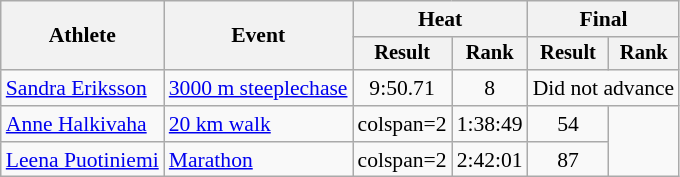<table class="wikitable" style="font-size:90%">
<tr>
<th rowspan="2">Athlete</th>
<th rowspan="2">Event</th>
<th colspan="2">Heat</th>
<th colspan="2">Final</th>
</tr>
<tr style="font-size:95%">
<th>Result</th>
<th>Rank</th>
<th>Result</th>
<th>Rank</th>
</tr>
<tr align=center>
<td align=left><a href='#'>Sandra Eriksson</a></td>
<td align=left><a href='#'>3000 m steeplechase</a></td>
<td>9:50.71</td>
<td>8</td>
<td colspan=2>Did not advance</td>
</tr>
<tr align=center>
<td align=left><a href='#'>Anne Halkivaha</a></td>
<td align=left><a href='#'>20 km walk</a></td>
<td>colspan=2 </td>
<td>1:38:49</td>
<td>54</td>
</tr>
<tr align=center>
<td align=left><a href='#'>Leena Puotiniemi</a></td>
<td align=left><a href='#'>Marathon</a></td>
<td>colspan=2 </td>
<td>2:42:01</td>
<td>87</td>
</tr>
</table>
